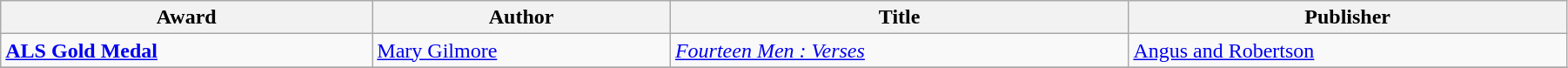<table class="wikitable" width=95%>
<tr>
<th>Award</th>
<th>Author</th>
<th>Title</th>
<th>Publisher</th>
</tr>
<tr>
<td><strong><a href='#'>ALS Gold Medal</a></strong></td>
<td><a href='#'>Mary Gilmore</a></td>
<td><em><a href='#'>Fourteen Men : Verses</a></em></td>
<td><a href='#'>Angus and Robertson</a></td>
</tr>
<tr>
</tr>
</table>
